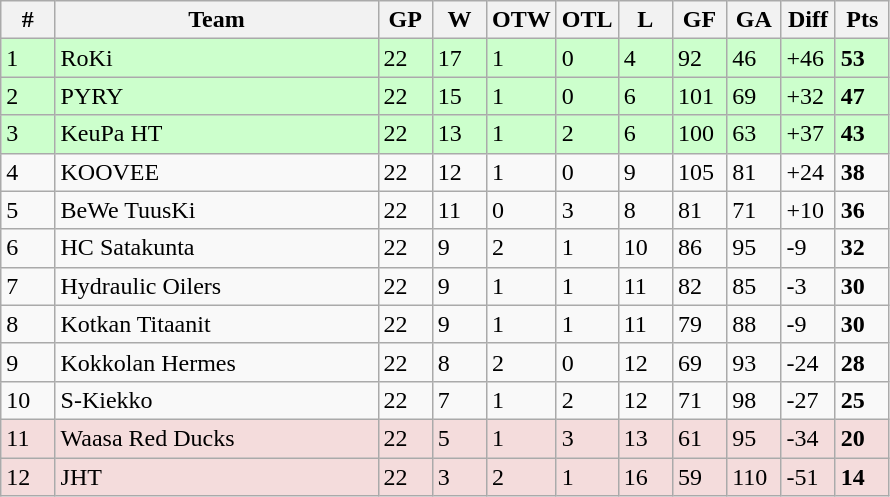<table class="wikitable">
<tr>
<th style="min-width:1.8em;">#</th>
<th style="min-width: 13em;">Team</th>
<th style="min-width: 1.8em;">GP</th>
<th style="min-width: 1.8em;">W</th>
<th style="min-width: 1.8em;">OTW</th>
<th style="min-width: 1.8em;">OTL</th>
<th style="min-width: 1.8em;">L</th>
<th style="min-width: 1.8em;">GF</th>
<th style="min-width: 1.8em;">GA</th>
<th style="min-width: 1.8em;">Diff</th>
<th style="min-width: 1.8em;">Pts</th>
</tr>
<tr style="background:#CCFFCC;">
<td>1</td>
<td style="text-align:left;">RoKi</td>
<td>22</td>
<td>17</td>
<td>1</td>
<td>0</td>
<td>4</td>
<td>92</td>
<td>46</td>
<td>+46</td>
<td style="font-weight:bold;">53</td>
</tr>
<tr style="background:#CCFFCC;">
<td>2</td>
<td style="text-align:left;">PYRY</td>
<td>22</td>
<td>15</td>
<td>1</td>
<td>0</td>
<td>6</td>
<td>101</td>
<td>69</td>
<td>+32</td>
<td style="font-weight:bold;">47</td>
</tr>
<tr style="background:#CCFFCC;">
<td>3</td>
<td style="text-align:left;">KeuPa HT</td>
<td>22</td>
<td>13</td>
<td>1</td>
<td>2</td>
<td>6</td>
<td>100</td>
<td>63</td>
<td>+37</td>
<td style="font-weight:bold;">43</td>
</tr>
<tr style="">
<td>4</td>
<td style="text-align:left;">KOOVEE</td>
<td>22</td>
<td>12</td>
<td>1</td>
<td>0</td>
<td>9</td>
<td>105</td>
<td>81</td>
<td>+24</td>
<td style="font-weight:bold;">38</td>
</tr>
<tr style="">
<td>5</td>
<td style="text-align:left;">BeWe TuusKi</td>
<td>22</td>
<td>11</td>
<td>0</td>
<td>3</td>
<td>8</td>
<td>81</td>
<td>71</td>
<td>+10</td>
<td style="font-weight:bold;">36</td>
</tr>
<tr style="">
<td>6</td>
<td style="text-align:left;">HC Satakunta</td>
<td>22</td>
<td>9</td>
<td>2</td>
<td>1</td>
<td>10</td>
<td>86</td>
<td>95</td>
<td>-9</td>
<td style="font-weight:bold;">32</td>
</tr>
<tr style="">
<td>7</td>
<td style="text-align:left;">Hydraulic Oilers</td>
<td>22</td>
<td>9</td>
<td>1</td>
<td>1</td>
<td>11</td>
<td>82</td>
<td>85</td>
<td>-3</td>
<td style="font-weight:bold;">30</td>
</tr>
<tr style="">
<td>8</td>
<td style="text-align:left;">Kotkan Titaanit</td>
<td>22</td>
<td>9</td>
<td>1</td>
<td>1</td>
<td>11</td>
<td>79</td>
<td>88</td>
<td>-9</td>
<td style="font-weight:bold;">30</td>
</tr>
<tr style="background:">
<td>9</td>
<td style="text-align:left;">Kokkolan Hermes</td>
<td>22</td>
<td>8</td>
<td>2</td>
<td>0</td>
<td>12</td>
<td>69</td>
<td>93</td>
<td>-24</td>
<td style="font-weight:bold;">28</td>
</tr>
<tr style="background:">
<td>10</td>
<td style="text-align:left;">S-Kiekko</td>
<td>22</td>
<td>7</td>
<td>1</td>
<td>2</td>
<td>12</td>
<td>71</td>
<td>98</td>
<td>-27</td>
<td style="font-weight:bold;">25</td>
</tr>
<tr style="background:#F4DCDC;">
<td>11</td>
<td style="text-align:left;">Waasa Red Ducks</td>
<td>22</td>
<td>5</td>
<td>1</td>
<td>3</td>
<td>13</td>
<td>61</td>
<td>95</td>
<td>-34</td>
<td style="font-weight:bold;">20</td>
</tr>
<tr style="background:#F4DCDC;">
<td>12</td>
<td style="text-align:left;">JHT</td>
<td>22</td>
<td>3</td>
<td>2</td>
<td>1</td>
<td>16</td>
<td>59</td>
<td>110</td>
<td>-51</td>
<td style="font-weight:bold;">14</td>
</tr>
</table>
